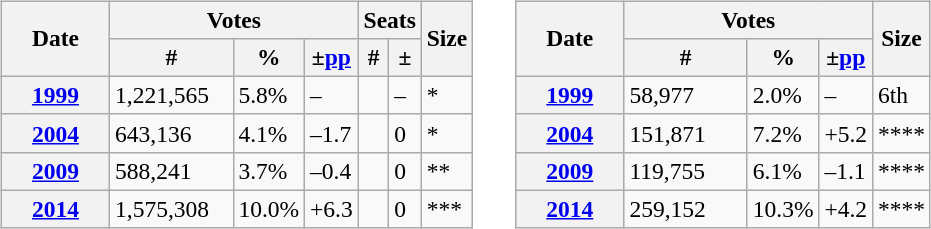<table>
<tr>
<td style="vertical-align:top"><br><table class="wikitable" style="font-size:98%;">
<tr>
<th width="65" rowspan="2">Date</th>
<th colspan="3">Votes</th>
<th colspan="2">Seats</th>
<th rowspan="2">Size</th>
</tr>
<tr>
<th width="75">#</th>
<th>%</th>
<th>±<a href='#'>pp</a></th>
<th>#</th>
<th>±</th>
</tr>
<tr>
<th><a href='#'>1999</a></th>
<td>1,221,565</td>
<td>5.8%</td>
<td>–</td>
<td style="text-align:center;"></td>
<td>–</td>
<td>*</td>
</tr>
<tr>
<th><a href='#'>2004</a></th>
<td>643,136</td>
<td>4.1%</td>
<td>–1.7</td>
<td style="text-align:center;"></td>
<td>0</td>
<td>*</td>
</tr>
<tr>
<th><a href='#'>2009</a></th>
<td>588,241</td>
<td>3.7%</td>
<td>–0.4</td>
<td style="text-align:center;"></td>
<td>0</td>
<td>**</td>
</tr>
<tr>
<th><a href='#'>2014</a></th>
<td>1,575,308</td>
<td>10.0%</td>
<td>+6.3</td>
<td style="text-align:center;"></td>
<td>0</td>
<td>***</td>
</tr>
</table>
</td>
<td colwidth="1em"> </td>
<td style="vertical-align:top"><br><table class="wikitable" style="font-size:98%;">
<tr>
<th width="65" rowspan="2">Date</th>
<th colspan="3">Votes</th>
<th rowspan="2">Size</th>
</tr>
<tr>
<th width="75">#</th>
<th>%</th>
<th>±<a href='#'>pp</a></th>
</tr>
<tr>
<th><a href='#'>1999</a></th>
<td>58,977</td>
<td>2.0%</td>
<td>–</td>
<td>6th</td>
</tr>
<tr>
<th><a href='#'>2004</a></th>
<td>151,871</td>
<td>7.2%</td>
<td>+5.2</td>
<td>****</td>
</tr>
<tr>
<th><a href='#'>2009</a></th>
<td>119,755</td>
<td>6.1%</td>
<td>–1.1</td>
<td>****</td>
</tr>
<tr>
<th><a href='#'>2014</a></th>
<td>259,152</td>
<td>10.3%</td>
<td>+4.2</td>
<td>****</td>
</tr>
</table>
</td>
</tr>
</table>
